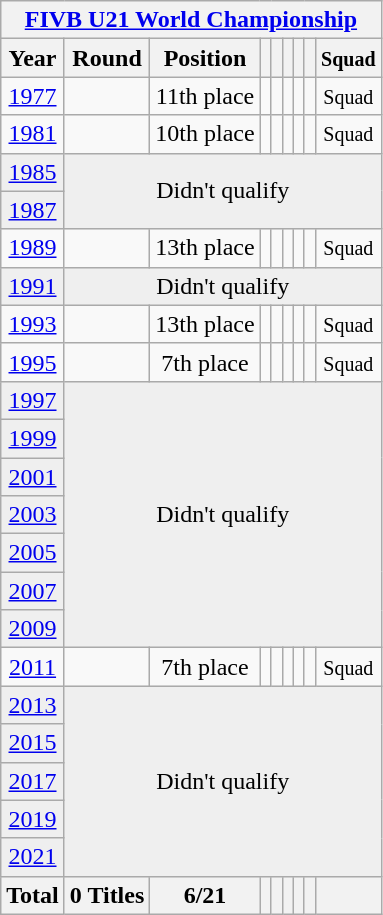<table class="wikitable" style="text-align: center;">
<tr>
<th colspan=9><a href='#'>FIVB U21 World Championship</a></th>
</tr>
<tr>
<th>Year</th>
<th>Round</th>
<th>Position</th>
<th></th>
<th></th>
<th></th>
<th></th>
<th></th>
<th><small>Squad</small></th>
</tr>
<tr bgcolor=>
<td> <a href='#'>1977</a></td>
<td></td>
<td>11th place</td>
<td></td>
<td></td>
<td></td>
<td></td>
<td></td>
<td><small>Squad</small></td>
</tr>
<tr bgcolor=>
<td> <a href='#'>1981</a></td>
<td></td>
<td>10th place</td>
<td></td>
<td></td>
<td></td>
<td></td>
<td></td>
<td><small>Squad</small></td>
</tr>
<tr bgcolor="efefef">
<td> <a href='#'>1985</a></td>
<td colspan=9 rowspan=2>Didn't qualify</td>
</tr>
<tr bgcolor="efefef">
<td> <a href='#'>1987</a></td>
</tr>
<tr bgcolor=>
<td> <a href='#'>1989</a></td>
<td></td>
<td>13th place</td>
<td></td>
<td></td>
<td></td>
<td></td>
<td></td>
<td><small>Squad</small></td>
</tr>
<tr bgcolor="efefef">
<td> <a href='#'>1991</a></td>
<td colspan=9>Didn't qualify</td>
</tr>
<tr bgcolor=>
<td> <a href='#'>1993</a></td>
<td></td>
<td>13th place</td>
<td></td>
<td></td>
<td></td>
<td></td>
<td></td>
<td><small>Squad</small></td>
</tr>
<tr>
<td> <a href='#'>1995</a></td>
<td></td>
<td>7th place</td>
<td></td>
<td></td>
<td></td>
<td></td>
<td></td>
<td><small>Squad</small></td>
</tr>
<tr bgcolor="efefef">
<td> <a href='#'>1997</a></td>
<td colspan=9 rowspan=7>Didn't qualify</td>
</tr>
<tr bgcolor="efefef">
<td> <a href='#'>1999</a></td>
</tr>
<tr bgcolor="efefef">
<td> <a href='#'>2001</a></td>
</tr>
<tr bgcolor="efefef">
<td> <a href='#'>2003</a></td>
</tr>
<tr bgcolor="efefef">
<td> <a href='#'>2005</a></td>
</tr>
<tr bgcolor="efefef">
<td> <a href='#'>2007</a></td>
</tr>
<tr bgcolor="efefef">
<td> <a href='#'>2009</a></td>
</tr>
<tr bgcolor=>
<td> <a href='#'>2011</a></td>
<td></td>
<td>7th place</td>
<td></td>
<td></td>
<td></td>
<td></td>
<td></td>
<td><small>Squad</small></td>
</tr>
<tr bgcolor="efefef">
<td> <a href='#'>2013</a></td>
<td colspan=9 rowspan=5>Didn't qualify</td>
</tr>
<tr bgcolor="efefef">
<td> <a href='#'>2015</a></td>
</tr>
<tr bgcolor="efefef">
<td> <a href='#'>2017</a></td>
</tr>
<tr bgcolor="efefef">
<td> <a href='#'>2019</a></td>
</tr>
<tr bgcolor="efefef">
<td>  <a href='#'>2021</a></td>
</tr>
<tr>
<th>Total</th>
<th>0 Titles</th>
<th>6/21</th>
<th></th>
<th></th>
<th></th>
<th></th>
<th></th>
<th></th>
</tr>
</table>
